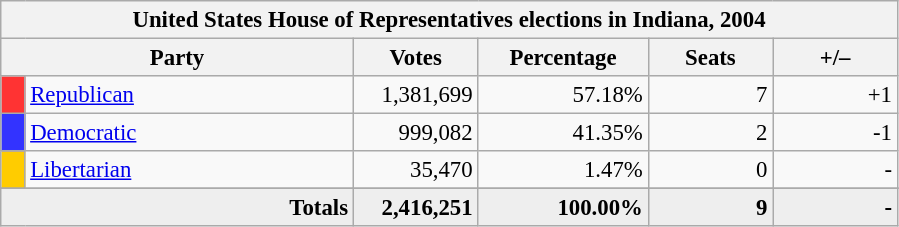<table class="wikitable" style="font-size: 95%;">
<tr>
<th colspan="6">United States House of Representatives elections in Indiana, 2004</th>
</tr>
<tr>
<th colspan="2" style="width: 15em">Party</th>
<th style="width: 5em">Votes</th>
<th style="width: 7em">Percentage</th>
<th style="width: 5em">Seats</th>
<th style="width: 5em">+/–</th>
</tr>
<tr>
<th style="background-color:#FF3333; width: 3px"></th>
<td style="width: 130px"><a href='#'>Republican</a></td>
<td align="right">1,381,699</td>
<td align="right">57.18%</td>
<td align="right">7</td>
<td align="right">+1</td>
</tr>
<tr>
<th style="background-color:#3333FF; width: 3px"></th>
<td style="width: 130px"><a href='#'>Democratic</a></td>
<td align="right">999,082</td>
<td align="right">41.35%</td>
<td align="right">2</td>
<td align="right">-1</td>
</tr>
<tr>
<th style="background-color:#FFCC00; width: 3px"></th>
<td style="width: 130px"><a href='#'>Libertarian</a></td>
<td align="right">35,470</td>
<td align="right">1.47%</td>
<td align="right">0</td>
<td align="right">-</td>
</tr>
<tr>
</tr>
<tr bgcolor="#EEEEEE">
<td colspan="2" align="right"><strong>Totals</strong></td>
<td align="right"><strong>2,416,251</strong></td>
<td align="right"><strong>100.00%</strong></td>
<td align="right"><strong>9</strong></td>
<td align="right"><strong>-</strong></td>
</tr>
</table>
